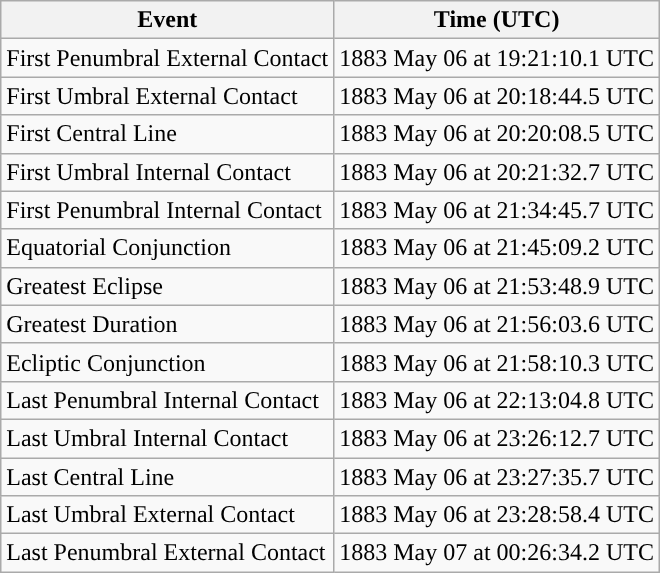<table class="wikitable">
<tr>
<th>Event</th>
<th>Time (UTC)</th>
</tr>
<tr>
<td>First Penumbral External Contact</td>
<td>1883 May 06 at 19:21:10.1 UTC</td>
</tr>
<tr>
<td>First Umbral External Contact</td>
<td>1883 May 06 at 20:18:44.5 UTC</td>
</tr>
<tr>
<td>First Central Line</td>
<td>1883 May 06 at 20:20:08.5 UTC</td>
</tr>
<tr>
<td>First Umbral Internal Contact</td>
<td>1883 May 06 at 20:21:32.7 UTC</td>
</tr>
<tr>
<td>First Penumbral Internal Contact</td>
<td>1883 May 06 at 21:34:45.7 UTC</td>
</tr>
<tr>
<td>Equatorial Conjunction</td>
<td>1883 May 06 at 21:45:09.2 UTC</td>
</tr>
<tr>
<td>Greatest Eclipse</td>
<td>1883 May 06 at 21:53:48.9 UTC</td>
</tr>
<tr>
<td>Greatest Duration</td>
<td>1883 May 06 at 21:56:03.6 UTC</td>
</tr>
<tr>
<td>Ecliptic Conjunction</td>
<td>1883 May 06 at 21:58:10.3 UTC</td>
</tr>
<tr>
<td>Last Penumbral Internal Contact</td>
<td>1883 May 06 at 22:13:04.8 UTC</td>
</tr>
<tr>
<td>Last Umbral Internal Contact</td>
<td>1883 May 06 at 23:26:12.7 UTC</td>
</tr>
<tr>
<td>Last Central Line</td>
<td>1883 May 06 at 23:27:35.7 UTC</td>
</tr>
<tr>
<td>Last Umbral External Contact</td>
<td>1883 May 06 at 23:28:58.4 UTC</td>
</tr>
<tr>
<td>Last Penumbral External Contact</td>
<td>1883 May 07 at 00:26:34.2 UTC</td>
</tr>
</table>
